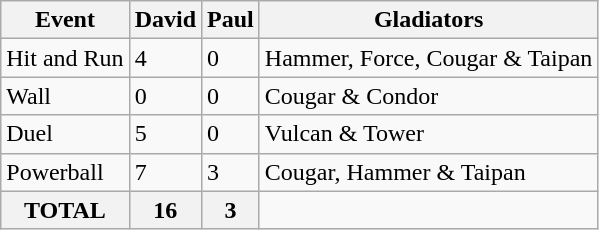<table class="wikitable">
<tr>
<th>Event</th>
<th>David</th>
<th>Paul</th>
<th>Gladiators</th>
</tr>
<tr>
<td>Hit and Run</td>
<td>4</td>
<td>0</td>
<td>Hammer, Force, Cougar & Taipan</td>
</tr>
<tr>
<td>Wall</td>
<td>0</td>
<td>0</td>
<td>Cougar & Condor</td>
</tr>
<tr>
<td>Duel</td>
<td>5</td>
<td>0</td>
<td>Vulcan & Tower</td>
</tr>
<tr>
<td>Powerball</td>
<td>7</td>
<td>3</td>
<td>Cougar, Hammer & Taipan</td>
</tr>
<tr>
<th>TOTAL</th>
<th>16</th>
<th>3</th>
</tr>
</table>
